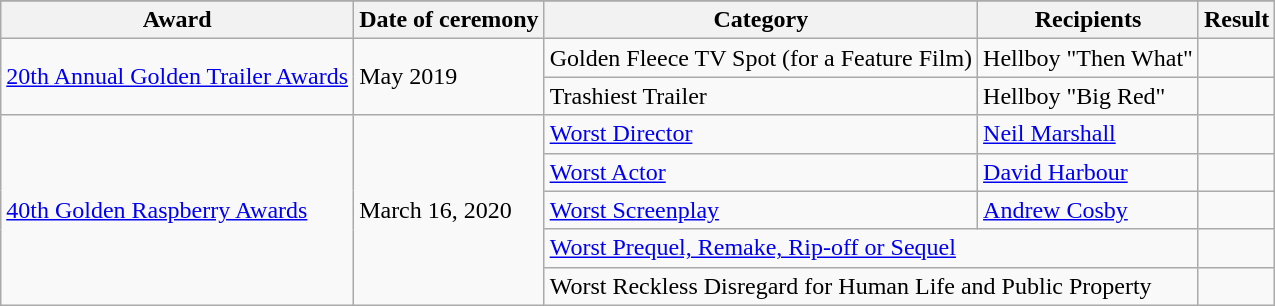<table class="wikitable sortable">
<tr>
</tr>
<tr>
<th scope="col">Award</th>
<th scope="col">Date of ceremony</th>
<th scope="col">Category</th>
<th scope="col">Recipients</th>
<th scope="col">Result</th>
</tr>
<tr>
<td rowspan=2><a href='#'>20th Annual Golden Trailer Awards</a></td>
<td rowspan=2>May 2019</td>
<td>Golden Fleece TV Spot (for a Feature Film)</td>
<td>Hellboy "Then What"</td>
<td></td>
</tr>
<tr>
<td>Trashiest Trailer</td>
<td>Hellboy "Big Red"</td>
<td></td>
</tr>
<tr>
<td rowspan=5><a href='#'>40th Golden Raspberry Awards</a></td>
<td rowspan=5>March 16, 2020</td>
<td><a href='#'>Worst Director</a></td>
<td><a href='#'>Neil Marshall</a></td>
<td></td>
</tr>
<tr>
<td><a href='#'>Worst Actor</a></td>
<td><a href='#'>David Harbour</a></td>
<td></td>
</tr>
<tr>
<td><a href='#'>Worst Screenplay</a></td>
<td><a href='#'>Andrew Cosby</a></td>
<td></td>
</tr>
<tr>
<td colspan=2><a href='#'>Worst Prequel, Remake, Rip-off or Sequel</a></td>
<td></td>
</tr>
<tr>
<td colspan=2>Worst Reckless Disregard for Human Life and Public Property</td>
<td></td>
</tr>
</table>
